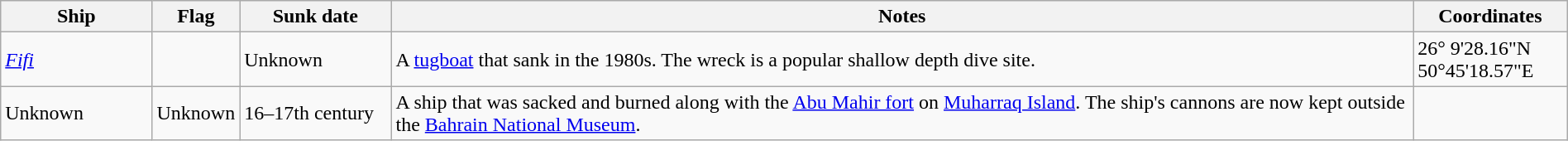<table class=wikitable | style = "width:100%">
<tr>
<th style="width:10%">Ship</th>
<th>Flag</th>
<th style="width:10%">Sunk date</th>
<th style="width:70%">Notes</th>
<th style="width:10%">Coordinates</th>
</tr>
<tr>
<td><a href='#'><em>Fifi</em></a></td>
<td></td>
<td>Unknown</td>
<td>A <a href='#'>tugboat</a> that sank in the 1980s. The wreck is a popular shallow depth dive site.</td>
<td>26° 9'28.16"N<br>50°45'18.57"E</td>
</tr>
<tr>
<td>Unknown</td>
<td>Unknown</td>
<td>16–17th century</td>
<td>A ship that was sacked and burned along with the <a href='#'>Abu Mahir fort</a> on <a href='#'>Muharraq Island</a>. The ship's cannons are now kept outside the <a href='#'>Bahrain National Museum</a>.</td>
<td></td>
</tr>
</table>
